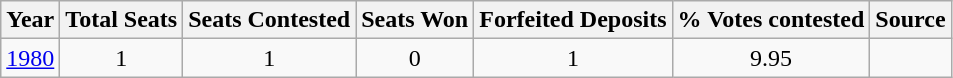<table class="wikitable" style="text-align:center;">
<tr>
<th>Year</th>
<th>Total Seats</th>
<th>Seats Contested</th>
<th>Seats Won</th>
<th>Forfeited Deposits</th>
<th>% Votes contested</th>
<th>Source</th>
</tr>
<tr>
<td><a href='#'>1980</a></td>
<td>1</td>
<td>1</td>
<td>0</td>
<td>1</td>
<td>9.95</td>
<td></td>
</tr>
</table>
